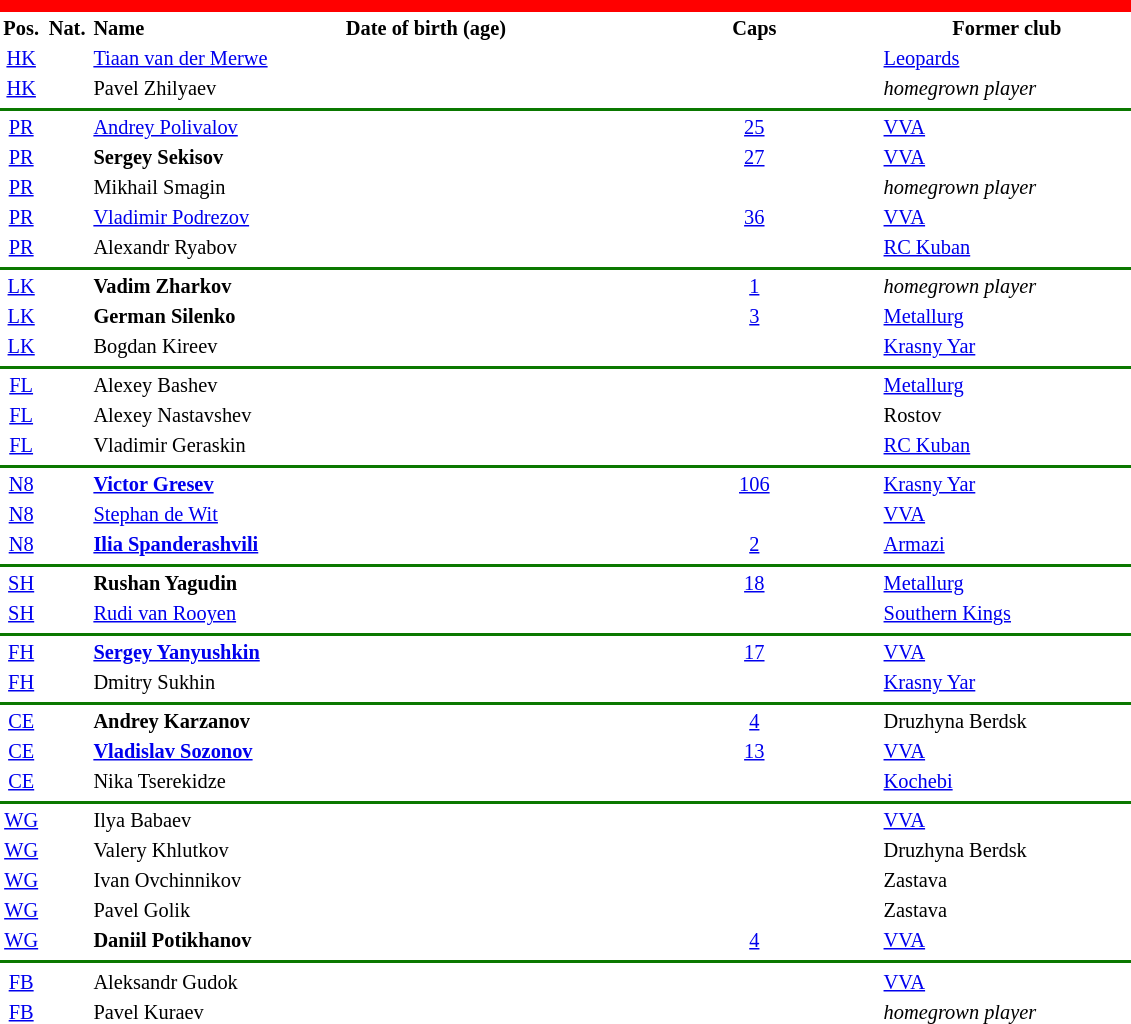<table class="toccolours" style="font-size: 85%; width:60%;">
<tr>
<th colspan="100%" style="background:#ff0000; border:solid #ff0000;"></th>
</tr>
<tr>
<th style="width:20px">Pos.</th>
<th style="width:20px">Nat.</th>
<th style="width:150px; text-align:left">Name</th>
<th style="width:170px; text-align:left">Date of birth (age)</th>
<th style="width:150px">Caps</th>
<th style="width:150px">Former club</th>
</tr>
<tr>
<td align=center><a href='#'>HK</a></td>
<td align=center></td>
<td align=left><a href='#'>Tiaan van der Merwe</a></td>
<td align=left></td>
<td align=center></td>
<td align=left> <a href='#'>Leopards</a></td>
</tr>
<tr>
<td align=center><a href='#'>HK</a></td>
<td align=center></td>
<td align=left>Pavel Zhilyaev</td>
<td align=left></td>
<td align=center></td>
<td align=left><em>homegrown player</em></td>
</tr>
<tr ---- align="left">
</tr>
<tr ---- bgcolor="#0a7800">
<td colspan="7" align="left"></td>
</tr>
<tr>
<td align=center><a href='#'>PR</a></td>
<td align=center></td>
<td align=left><a href='#'>Andrey Polivalov</a></td>
<td align=left></td>
<td align=center><a href='#'>25</a></td>
<td align=left> <a href='#'>VVA</a></td>
</tr>
<tr>
<td align=center><a href='#'>PR</a></td>
<td align=center></td>
<td align=left><strong>Sergey Sekisov</strong></td>
<td align=left></td>
<td align=center><a href='#'>27</a></td>
<td align=left> <a href='#'>VVA</a></td>
</tr>
<tr>
<td align=center><a href='#'>PR</a></td>
<td align=center></td>
<td align=left>Mikhail Smagin</td>
<td align=left></td>
<td align=center></td>
<td align=left><em>homegrown player</em></td>
</tr>
<tr>
<td align=center><a href='#'>PR</a></td>
<td align=center></td>
<td align=left><a href='#'>Vladimir Podrezov</a></td>
<td align=left></td>
<td align=center><a href='#'>36</a></td>
<td align=left> <a href='#'>VVA</a></td>
</tr>
<tr>
<td align=center><a href='#'>PR</a></td>
<td align=center></td>
<td align=left>Alexandr Ryabov</td>
<td align=left></td>
<td align=center></td>
<td align=left> <a href='#'>RC Kuban</a></td>
</tr>
<tr ---- align="left">
</tr>
<tr ---- bgcolor="#0a7800">
<td colspan="7" align="left"></td>
</tr>
<tr>
<td align=center><a href='#'>LK</a></td>
<td align=center></td>
<td align=left><strong>Vadim Zharkov</strong></td>
<td align=left></td>
<td align=center><a href='#'>1</a></td>
<td align=left><em>homegrown player</em></td>
</tr>
<tr>
<td align=center><a href='#'>LK</a></td>
<td align=center></td>
<td align=left><strong>German Silenko</strong></td>
<td align=left></td>
<td align=center><a href='#'>3</a></td>
<td align=left> <a href='#'>Metallurg</a></td>
</tr>
<tr>
<td align=center><a href='#'>LK</a></td>
<td align=center></td>
<td align=left>Bogdan Kireev</td>
<td align=left></td>
<td align=center></td>
<td align=left> <a href='#'>Krasny Yar</a></td>
</tr>
<tr ---- align="left">
</tr>
<tr ---- bgcolor="#0a7800">
<td colspan="7" align="left"></td>
</tr>
<tr>
<td align=center><a href='#'>FL</a></td>
<td align=center></td>
<td align=left>Alexey Bashev</td>
<td align=left></td>
<td align=center></td>
<td align=left> <a href='#'>Metallurg</a></td>
</tr>
<tr>
<td align=center><a href='#'>FL</a></td>
<td align=center></td>
<td align=left>Alexey Nastavshev</td>
<td align=left></td>
<td align=center></td>
<td align=left> Rostov</td>
</tr>
<tr>
<td align=center><a href='#'>FL</a></td>
<td align=center></td>
<td align=left>Vladimir Geraskin</td>
<td align=left></td>
<td align=center></td>
<td align=left> <a href='#'>RC Kuban</a></td>
</tr>
<tr ---- align="left">
</tr>
<tr ---- bgcolor="#0a7800">
<td colspan="7" align="left"></td>
</tr>
<tr>
<td align=center><a href='#'>N8</a></td>
<td align=center></td>
<td align=left><strong><a href='#'>Victor Gresev</a></strong></td>
<td align=left></td>
<td align=center><a href='#'>106</a></td>
<td align=left> <a href='#'>Krasny Yar</a></td>
</tr>
<tr>
<td align=center><a href='#'>N8</a></td>
<td align=center></td>
<td align=left><a href='#'>Stephan de Wit</a></td>
<td align=left></td>
<td align=center></td>
<td align=left> <a href='#'>VVA</a></td>
</tr>
<tr>
<td align=center><a href='#'>N8</a></td>
<td align=center></td>
<td align=left><strong><a href='#'>Ilia Spanderashvili</a></strong></td>
<td align=left></td>
<td align=center><a href='#'>2</a></td>
<td align=left> <a href='#'>Armazi</a></td>
</tr>
<tr ---- align="left">
</tr>
<tr ---- bgcolor="#0a7800">
<td colspan="7" align="left"></td>
</tr>
<tr>
<td align=center><a href='#'>SH</a></td>
<td align=center></td>
<td align=left><strong>Rushan Yagudin</strong></td>
<td align=left></td>
<td align=center><a href='#'>18</a></td>
<td align=left> <a href='#'>Metallurg</a></td>
</tr>
<tr>
<td align=center><a href='#'>SH</a></td>
<td align=center></td>
<td align=left><a href='#'>Rudi van Rooyen</a></td>
<td align=left></td>
<td align=center></td>
<td align=left> <a href='#'>Southern Kings</a></td>
</tr>
<tr ---- align="left">
</tr>
<tr ---- bgcolor="#0a7800">
<td colspan="7" align="left"></td>
</tr>
<tr>
<td align=center><a href='#'>FH</a></td>
<td align=center></td>
<td align=left><strong><a href='#'>Sergey Yanyushkin</a></strong></td>
<td align=left></td>
<td align=center><a href='#'>17</a></td>
<td align=left> <a href='#'>VVA</a></td>
</tr>
<tr>
<td align=center><a href='#'>FH</a></td>
<td align=center></td>
<td align=left>Dmitry Sukhin</td>
<td align=left></td>
<td align=center></td>
<td align=left> <a href='#'>Krasny Yar</a></td>
</tr>
<tr ---- align="left">
</tr>
<tr ---- bgcolor="#0a7800">
<td colspan="7" align="left"></td>
</tr>
<tr>
<td align=center><a href='#'>CE</a></td>
<td align=center></td>
<td align=left><strong>Andrey Karzanov</strong></td>
<td align=left></td>
<td align=center><a href='#'>4</a></td>
<td align=left> Druzhyna Berdsk</td>
</tr>
<tr>
<td align=center><a href='#'>CE</a></td>
<td align=center></td>
<td align=left><strong><a href='#'>Vladislav Sozonov</a></strong></td>
<td align=left></td>
<td align=center><a href='#'>13</a></td>
<td align=left> <a href='#'>VVA</a></td>
</tr>
<tr>
<td align=center><a href='#'>CE</a></td>
<td align=center></td>
<td align=left>Nika Tserekidze</td>
<td align=left></td>
<td align=center></td>
<td align=left> <a href='#'>Kochebi</a></td>
</tr>
<tr ---- align="left">
</tr>
<tr ---- bgcolor="#0a7800">
<td colspan="7" align="left"></td>
</tr>
<tr>
<td align=center><a href='#'>WG</a></td>
<td align=center></td>
<td align=left>Ilya Babaev</td>
<td align=left></td>
<td align=center></td>
<td align=left> <a href='#'>VVA</a></td>
</tr>
<tr>
<td align=center><a href='#'>WG</a></td>
<td align=center></td>
<td align=left>Valery Khlutkov</td>
<td align=left></td>
<td align=center></td>
<td align=left> Druzhyna Berdsk</td>
</tr>
<tr>
<td align=center><a href='#'>WG</a></td>
<td align=center></td>
<td align=left>Ivan Ovchinnikov</td>
<td align=left></td>
<td align=center></td>
<td align=left> Zastava</td>
</tr>
<tr>
<td align=center><a href='#'>WG</a></td>
<td align=center></td>
<td align=left>Pavel Golik</td>
<td align=left></td>
<td align=center></td>
<td align=left> Zastava</td>
</tr>
<tr>
<td align=center><a href='#'>WG</a></td>
<td align=center></td>
<td align=left><strong>Daniil Potikhanov</strong></td>
<td align=left></td>
<td align=center><a href='#'>4</a></td>
<td align=left> <a href='#'>VVA</a></td>
</tr>
<tr ---- align="left">
</tr>
<tr ---- bgcolor="#0a7800">
<td colspan="7" align="left"></td>
</tr>
<tr>
</tr>
<tr>
<td align=center><a href='#'>FB</a></td>
<td align=center></td>
<td align=left>Aleksandr Gudok</td>
<td align=left></td>
<td align=center></td>
<td align=left> <a href='#'>VVA</a></td>
</tr>
<tr>
<td align=center><a href='#'>FB</a></td>
<td align=center></td>
<td align=left>Pavel Kuraev</td>
<td align=left></td>
<td align=center></td>
<td align=left><em>homegrown player</em></td>
</tr>
</table>
